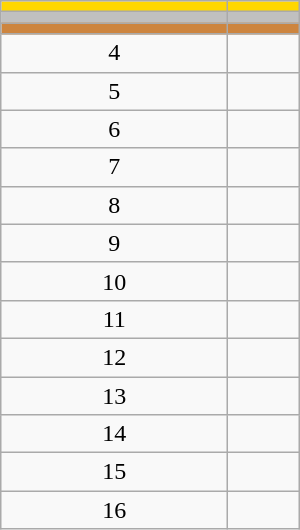<table class="wikitable" style="width:200px;">
<tr style="background:gold;">
<td align=center></td>
<td></td>
</tr>
<tr style="background:silver;">
<td align=center></td>
<td></td>
</tr>
<tr style="background:peru;">
<td align=center></td>
<td></td>
</tr>
<tr>
<td align=center>4</td>
<td></td>
</tr>
<tr>
<td align=center>5</td>
<td></td>
</tr>
<tr>
<td align=center>6</td>
<td></td>
</tr>
<tr>
<td align=center>7</td>
<td></td>
</tr>
<tr>
<td align=center>8</td>
<td></td>
</tr>
<tr>
<td align=center>9</td>
<td></td>
</tr>
<tr>
<td align=center>10</td>
<td></td>
</tr>
<tr>
<td align=center>11</td>
<td></td>
</tr>
<tr>
<td align=center>12</td>
<td></td>
</tr>
<tr>
<td align=center>13</td>
<td></td>
</tr>
<tr>
<td align=center>14</td>
<td></td>
</tr>
<tr>
<td align=center>15</td>
<td></td>
</tr>
<tr>
<td align=center>16</td>
<td></td>
</tr>
</table>
